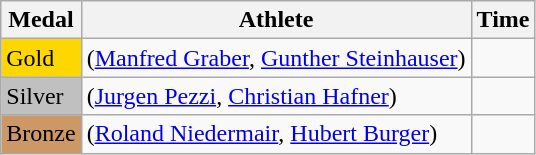<table class="wikitable">
<tr>
<th>Medal</th>
<th>Athlete</th>
<th>Time</th>
</tr>
<tr>
<td bgcolor="gold">Gold</td>
<td> (<a href='#'>Manfred Graber</a>, <a href='#'>Gunther Steinhauser</a>)</td>
<td></td>
</tr>
<tr>
<td bgcolor="silver">Silver</td>
<td> (<a href='#'>Jurgen Pezzi</a>, <a href='#'>Christian Hafner</a>)</td>
<td></td>
</tr>
<tr>
<td bgcolor="CC9966">Bronze</td>
<td> (<a href='#'>Roland Niedermair</a>, <a href='#'>Hubert Burger</a>)</td>
<td></td>
</tr>
</table>
